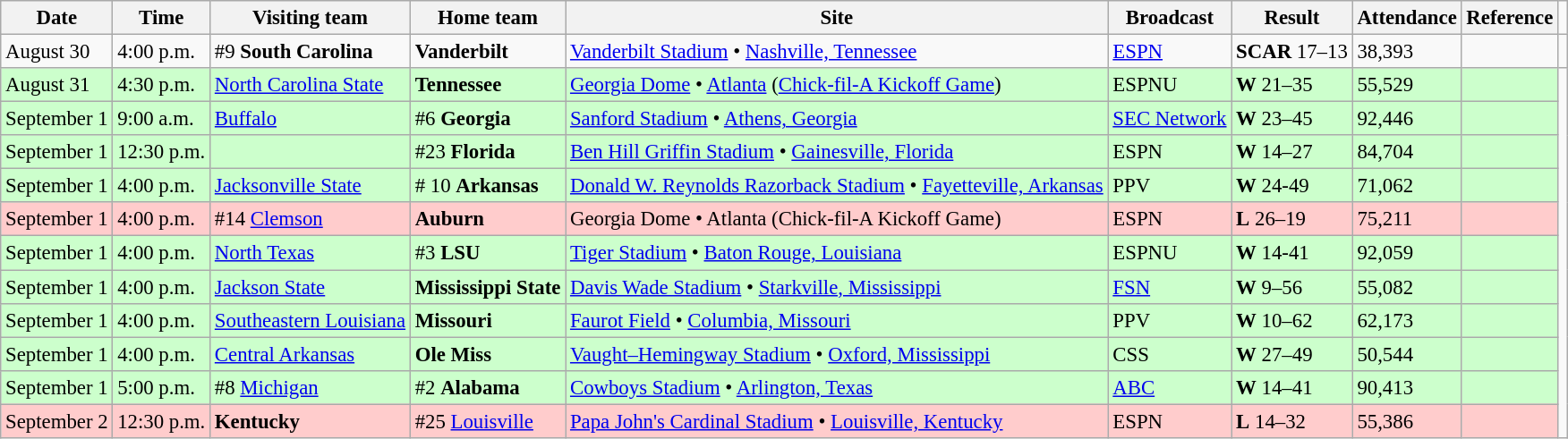<table class="wikitable" style="font-size:95%;">
<tr>
<th>Date</th>
<th>Time</th>
<th>Visiting team</th>
<th>Home team</th>
<th>Site</th>
<th>Broadcast</th>
<th>Result</th>
<th>Attendance</th>
<th class="unsortable">Reference</th>
</tr>
<tr bgcolor=>
<td>August 30</td>
<td>4:00 p.m.</td>
<td>#9 <strong>South Carolina</strong></td>
<td><strong>Vanderbilt</strong></td>
<td><a href='#'>Vanderbilt Stadium</a> • <a href='#'>Nashville, Tennessee</a></td>
<td><a href='#'>ESPN</a></td>
<td><strong>SCAR</strong> 17–13</td>
<td>38,393</td>
<td></td>
<td align="center"></td>
</tr>
<tr bgcolor=ccffcc>
<td>August 31</td>
<td>4:30 p.m.</td>
<td><a href='#'>North Carolina State</a></td>
<td><strong>Tennessee</strong></td>
<td><a href='#'>Georgia Dome</a> • <a href='#'>Atlanta</a> (<a href='#'>Chick-fil-A Kickoff Game</a>)</td>
<td>ESPNU</td>
<td><strong>W</strong> 21–35</td>
<td>55,529</td>
<td></td>
</tr>
<tr bgcolor=ccffcc>
<td>September 1</td>
<td>9:00 a.m.</td>
<td><a href='#'>Buffalo</a></td>
<td>#6 <strong>Georgia</strong></td>
<td><a href='#'>Sanford Stadium</a> • <a href='#'>Athens, Georgia</a></td>
<td><a href='#'>SEC Network</a></td>
<td><strong>W</strong> 23–45</td>
<td>92,446</td>
<td></td>
</tr>
<tr bgcolor=ccffcc>
<td>September 1</td>
<td>12:30 p.m.</td>
<td></td>
<td>#23 <strong>Florida</strong></td>
<td><a href='#'>Ben Hill Griffin Stadium</a> • <a href='#'>Gainesville, Florida</a></td>
<td>ESPN</td>
<td><strong>W</strong> 14–27</td>
<td>84,704</td>
<td></td>
</tr>
<tr bgcolor=ccffcc>
<td>September 1</td>
<td>4:00 p.m.</td>
<td><a href='#'>Jacksonville State</a></td>
<td># 10 <strong>Arkansas</strong></td>
<td><a href='#'>Donald W. Reynolds Razorback Stadium</a> • <a href='#'>Fayetteville, Arkansas</a></td>
<td>PPV</td>
<td><strong>W</strong> 24-49</td>
<td>71,062</td>
<td></td>
</tr>
<tr bgcolor=ffcccc>
<td>September 1</td>
<td>4:00 p.m.</td>
<td>#14 <a href='#'>Clemson</a></td>
<td><strong>Auburn</strong></td>
<td>Georgia Dome • Atlanta (Chick-fil-A Kickoff Game)</td>
<td>ESPN</td>
<td><strong>L</strong> 26–19</td>
<td>75,211</td>
<td></td>
</tr>
<tr bgcolor=ccffcc>
<td>September 1</td>
<td>4:00 p.m.</td>
<td><a href='#'>North Texas</a></td>
<td>#3 <strong>LSU</strong></td>
<td><a href='#'>Tiger Stadium</a> • <a href='#'>Baton Rouge, Louisiana</a></td>
<td>ESPNU</td>
<td><strong>W</strong> 14-41</td>
<td>92,059</td>
<td></td>
</tr>
<tr bgcolor=ccffcc>
<td>September 1</td>
<td>4:00 p.m.</td>
<td><a href='#'>Jackson State</a></td>
<td><strong>Mississippi State</strong></td>
<td><a href='#'>Davis Wade Stadium</a> • <a href='#'>Starkville, Mississippi</a></td>
<td><a href='#'>FSN</a></td>
<td><strong>W</strong> 9–56</td>
<td>55,082</td>
<td></td>
</tr>
<tr bgcolor=ccffcc>
<td>September 1</td>
<td>4:00 p.m.</td>
<td><a href='#'>Southeastern Louisiana</a></td>
<td><strong>Missouri</strong></td>
<td><a href='#'>Faurot Field</a> • <a href='#'>Columbia, Missouri</a></td>
<td>PPV</td>
<td><strong>W</strong> 10–62</td>
<td>62,173</td>
<td></td>
</tr>
<tr bgcolor=ccffcc>
<td>September 1</td>
<td>4:00 p.m.</td>
<td><a href='#'>Central Arkansas</a></td>
<td><strong>Ole Miss</strong></td>
<td><a href='#'>Vaught–Hemingway Stadium</a> • <a href='#'>Oxford, Mississippi</a></td>
<td>CSS</td>
<td><strong>W</strong> 27–49</td>
<td>50,544</td>
<td></td>
</tr>
<tr bgcolor=ccffcc>
<td>September 1</td>
<td>5:00 p.m.</td>
<td>#8 <a href='#'>Michigan</a></td>
<td>#2 <strong>Alabama</strong></td>
<td><a href='#'>Cowboys Stadium</a> • <a href='#'>Arlington, Texas</a></td>
<td><a href='#'>ABC</a></td>
<td><strong>W</strong> 14–41</td>
<td>90,413</td>
<td></td>
</tr>
<tr bgcolor=ffcccc>
<td>September 2</td>
<td>12:30 p.m.</td>
<td><strong>Kentucky</strong></td>
<td>#25 <a href='#'>Louisville</a></td>
<td><a href='#'>Papa John's Cardinal Stadium</a> • <a href='#'>Louisville, Kentucky</a></td>
<td>ESPN</td>
<td><strong>L</strong> 14–32</td>
<td>55,386</td>
<td></td>
</tr>
</table>
